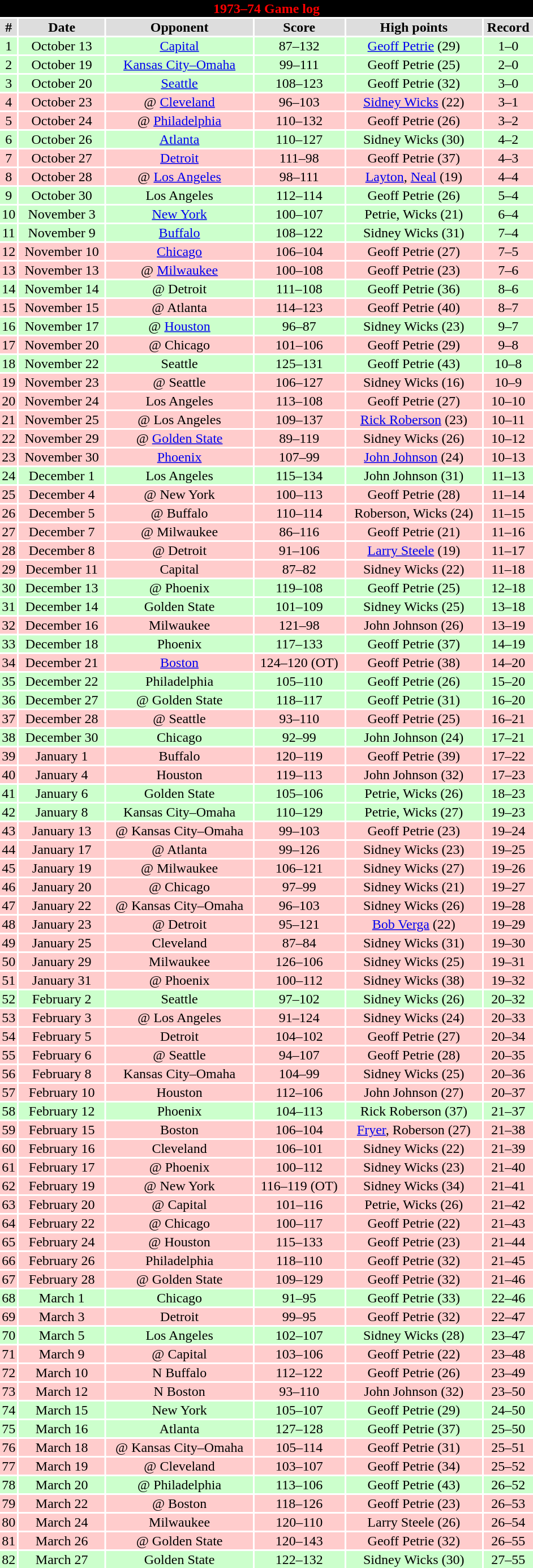<table class="toccolours collapsible" width=50% style="clear:both; margin:1.5em auto; text-align:center">
<tr>
<th colspan=11 style="background:#000000; color:#FF0000;">1973–74 Game log</th>
</tr>
<tr align="center" bgcolor="#dddddd">
<td><strong>#</strong></td>
<td><strong>Date</strong></td>
<td><strong>Opponent</strong></td>
<td><strong>Score</strong></td>
<td><strong>High points</strong></td>
<td><strong>Record</strong></td>
</tr>
<tr align="center" bgcolor="#ccffcc">
<td>1</td>
<td>October 13</td>
<td><a href='#'>Capital</a></td>
<td>87–132</td>
<td><a href='#'>Geoff Petrie</a> (29)</td>
<td>1–0</td>
</tr>
<tr align="center" bgcolor="#ccffcc">
<td>2</td>
<td>October 19</td>
<td><a href='#'>Kansas City–Omaha</a></td>
<td>99–111</td>
<td>Geoff Petrie (25)</td>
<td>2–0</td>
</tr>
<tr align="center" bgcolor="#ccffcc">
<td>3</td>
<td>October 20</td>
<td><a href='#'>Seattle</a></td>
<td>108–123</td>
<td>Geoff Petrie (32)</td>
<td>3–0</td>
</tr>
<tr align="center" bgcolor="#ffcccc">
<td>4</td>
<td>October 23</td>
<td>@ <a href='#'>Cleveland</a></td>
<td>96–103</td>
<td><a href='#'>Sidney Wicks</a> (22)</td>
<td>3–1</td>
</tr>
<tr align="center" bgcolor="#ffcccc">
<td>5</td>
<td>October 24</td>
<td>@ <a href='#'>Philadelphia</a></td>
<td>110–132</td>
<td>Geoff Petrie (26)</td>
<td>3–2</td>
</tr>
<tr align="center" bgcolor="#ccffcc">
<td>6</td>
<td>October 26</td>
<td><a href='#'>Atlanta</a></td>
<td>110–127</td>
<td>Sidney Wicks (30)</td>
<td>4–2</td>
</tr>
<tr align="center" bgcolor="#ffcccc">
<td>7</td>
<td>October 27</td>
<td><a href='#'>Detroit</a></td>
<td>111–98</td>
<td>Geoff Petrie (37)</td>
<td>4–3</td>
</tr>
<tr align="center" bgcolor="#ffcccc">
<td>8</td>
<td>October 28</td>
<td>@ <a href='#'>Los Angeles</a></td>
<td>98–111</td>
<td><a href='#'>Layton</a>, <a href='#'>Neal</a> (19)</td>
<td>4–4</td>
</tr>
<tr align="center" bgcolor="#ccffcc">
<td>9</td>
<td>October 30</td>
<td>Los Angeles</td>
<td>112–114</td>
<td>Geoff Petrie (26)</td>
<td>5–4</td>
</tr>
<tr align="center" bgcolor="#ccffcc">
<td>10</td>
<td>November 3</td>
<td><a href='#'>New York</a></td>
<td>100–107</td>
<td>Petrie, Wicks (21)</td>
<td>6–4</td>
</tr>
<tr align="center" bgcolor="#ccffcc">
<td>11</td>
<td>November 9</td>
<td><a href='#'>Buffalo</a></td>
<td>108–122</td>
<td>Sidney Wicks (31)</td>
<td>7–4</td>
</tr>
<tr align="center" bgcolor="#ffcccc">
<td>12</td>
<td>November 10</td>
<td><a href='#'>Chicago</a></td>
<td>106–104</td>
<td>Geoff Petrie (27)</td>
<td>7–5</td>
</tr>
<tr align="center" bgcolor="#ffcccc">
<td>13</td>
<td>November 13</td>
<td>@ <a href='#'>Milwaukee</a></td>
<td>100–108</td>
<td>Geoff Petrie (23)</td>
<td>7–6</td>
</tr>
<tr align="center" bgcolor="#ccffcc">
<td>14</td>
<td>November 14</td>
<td>@ Detroit</td>
<td>111–108</td>
<td>Geoff Petrie (36)</td>
<td>8–6</td>
</tr>
<tr align="center" bgcolor="#ffcccc">
<td>15</td>
<td>November 15</td>
<td>@ Atlanta</td>
<td>114–123</td>
<td>Geoff Petrie (40)</td>
<td>8–7</td>
</tr>
<tr align="center" bgcolor="#ccffcc">
<td>16</td>
<td>November 17</td>
<td>@ <a href='#'>Houston</a></td>
<td>96–87</td>
<td>Sidney Wicks (23)</td>
<td>9–7</td>
</tr>
<tr align="center" bgcolor="#ffcccc">
<td>17</td>
<td>November 20</td>
<td>@ Chicago</td>
<td>101–106</td>
<td>Geoff Petrie (29)</td>
<td>9–8</td>
</tr>
<tr align="center" bgcolor="#ccffcc">
<td>18</td>
<td>November 22</td>
<td>Seattle</td>
<td>125–131</td>
<td>Geoff Petrie (43)</td>
<td>10–8</td>
</tr>
<tr align="center" bgcolor="#ffcccc">
<td>19</td>
<td>November 23</td>
<td>@ Seattle</td>
<td>106–127</td>
<td>Sidney Wicks (16)</td>
<td>10–9</td>
</tr>
<tr align="center" bgcolor="#ffcccc">
<td>20</td>
<td>November 24</td>
<td>Los Angeles</td>
<td>113–108</td>
<td>Geoff Petrie (27)</td>
<td>10–10</td>
</tr>
<tr align="center" bgcolor="#ffcccc">
<td>21</td>
<td>November 25</td>
<td>@ Los Angeles</td>
<td>109–137</td>
<td><a href='#'>Rick Roberson</a> (23)</td>
<td>10–11</td>
</tr>
<tr align="center" bgcolor="#ffcccc">
<td>22</td>
<td>November 29</td>
<td>@ <a href='#'>Golden State</a></td>
<td>89–119</td>
<td>Sidney Wicks (26)</td>
<td>10–12</td>
</tr>
<tr align="center" bgcolor="#ffcccc">
<td>23</td>
<td>November 30</td>
<td><a href='#'>Phoenix</a></td>
<td>107–99</td>
<td><a href='#'>John Johnson</a> (24)</td>
<td>10–13</td>
</tr>
<tr align="center" bgcolor="#ccffcc">
<td>24</td>
<td>December 1</td>
<td>Los Angeles</td>
<td>115–134</td>
<td>John Johnson (31)</td>
<td>11–13</td>
</tr>
<tr align="center" bgcolor="#ffcccc">
<td>25</td>
<td>December 4</td>
<td>@ New York</td>
<td>100–113</td>
<td>Geoff Petrie (28)</td>
<td>11–14</td>
</tr>
<tr align="center" bgcolor="#ffcccc">
<td>26</td>
<td>December 5</td>
<td>@ Buffalo</td>
<td>110–114</td>
<td>Roberson, Wicks (24)</td>
<td>11–15</td>
</tr>
<tr align="center" bgcolor="#ffcccc">
<td>27</td>
<td>December 7</td>
<td>@ Milwaukee</td>
<td>86–116</td>
<td>Geoff Petrie (21)</td>
<td>11–16</td>
</tr>
<tr align="center" bgcolor="#ffcccc">
<td>28</td>
<td>December 8</td>
<td>@ Detroit</td>
<td>91–106</td>
<td><a href='#'>Larry Steele</a> (19)</td>
<td>11–17</td>
</tr>
<tr align="center" bgcolor="#ffcccc">
<td>29</td>
<td>December 11</td>
<td>Capital</td>
<td>87–82</td>
<td>Sidney Wicks (22)</td>
<td>11–18</td>
</tr>
<tr align="center" bgcolor="#ccffcc">
<td>30</td>
<td>December 13</td>
<td>@ Phoenix</td>
<td>119–108</td>
<td>Geoff Petrie (25)</td>
<td>12–18</td>
</tr>
<tr align="center" bgcolor="#ccffcc">
<td>31</td>
<td>December 14</td>
<td>Golden State</td>
<td>101–109</td>
<td>Sidney Wicks (25)</td>
<td>13–18</td>
</tr>
<tr align="center" bgcolor="#ffcccc">
<td>32</td>
<td>December 16</td>
<td>Milwaukee</td>
<td>121–98</td>
<td>John Johnson (26)</td>
<td>13–19</td>
</tr>
<tr align="center" bgcolor="#ccffcc">
<td>33</td>
<td>December 18</td>
<td>Phoenix</td>
<td>117–133</td>
<td>Geoff Petrie (37)</td>
<td>14–19</td>
</tr>
<tr align="center" bgcolor="#ffcccc">
<td>34</td>
<td>December 21</td>
<td><a href='#'>Boston</a></td>
<td>124–120 (OT)</td>
<td>Geoff Petrie (38)</td>
<td>14–20</td>
</tr>
<tr align="center" bgcolor="#ccffcc">
<td>35</td>
<td>December 22</td>
<td>Philadelphia</td>
<td>105–110</td>
<td>Geoff Petrie (26)</td>
<td>15–20</td>
</tr>
<tr align="center" bgcolor="#ccffcc">
<td>36</td>
<td>December 27</td>
<td>@ Golden State</td>
<td>118–117</td>
<td>Geoff Petrie (31)</td>
<td>16–20</td>
</tr>
<tr align="center" bgcolor="#ffcccc">
<td>37</td>
<td>December 28</td>
<td>@ Seattle</td>
<td>93–110</td>
<td>Geoff Petrie (25)</td>
<td>16–21</td>
</tr>
<tr align="center" bgcolor="#ccffcc">
<td>38</td>
<td>December 30</td>
<td>Chicago</td>
<td>92–99</td>
<td>John Johnson (24)</td>
<td>17–21</td>
</tr>
<tr align="center" bgcolor="#ffcccc">
<td>39</td>
<td>January 1</td>
<td>Buffalo</td>
<td>120–119</td>
<td>Geoff Petrie (39)</td>
<td>17–22</td>
</tr>
<tr align="center" bgcolor="#ffcccc">
<td>40</td>
<td>January 4</td>
<td>Houston</td>
<td>119–113</td>
<td>John Johnson (32)</td>
<td>17–23</td>
</tr>
<tr align="center" bgcolor="#ccffcc">
<td>41</td>
<td>January 6</td>
<td>Golden State</td>
<td>105–106</td>
<td>Petrie, Wicks (26)</td>
<td>18–23</td>
</tr>
<tr align="center" bgcolor="#ccffcc">
<td>42</td>
<td>January 8</td>
<td>Kansas City–Omaha</td>
<td>110–129</td>
<td>Petrie, Wicks (27)</td>
<td>19–23</td>
</tr>
<tr align="center" bgcolor="#ffcccc">
<td>43</td>
<td>January 13</td>
<td>@ Kansas City–Omaha</td>
<td>99–103</td>
<td>Geoff Petrie (23)</td>
<td>19–24</td>
</tr>
<tr align="center" bgcolor="#ffcccc">
<td>44</td>
<td>January 17</td>
<td>@ Atlanta</td>
<td>99–126</td>
<td>Sidney Wicks (23)</td>
<td>19–25</td>
</tr>
<tr align="center" bgcolor="#ffcccc">
<td>45</td>
<td>January 19</td>
<td>@ Milwaukee</td>
<td>106–121</td>
<td>Sidney Wicks (27)</td>
<td>19–26</td>
</tr>
<tr align="center" bgcolor="#ffcccc">
<td>46</td>
<td>January 20</td>
<td>@ Chicago</td>
<td>97–99</td>
<td>Sidney Wicks (21)</td>
<td>19–27</td>
</tr>
<tr align="center" bgcolor="#ffcccc">
<td>47</td>
<td>January 22</td>
<td>@ Kansas City–Omaha</td>
<td>96–103</td>
<td>Sidney Wicks (26)</td>
<td>19–28</td>
</tr>
<tr align="center" bgcolor="#ffcccc">
<td>48</td>
<td>January 23</td>
<td>@ Detroit</td>
<td>95–121</td>
<td><a href='#'>Bob Verga</a> (22)</td>
<td>19–29</td>
</tr>
<tr align="center" bgcolor="#ffcccc">
<td>49</td>
<td>January 25</td>
<td>Cleveland</td>
<td>87–84</td>
<td>Sidney Wicks (31)</td>
<td>19–30</td>
</tr>
<tr align="center" bgcolor="#ffcccc">
<td>50</td>
<td>January 29</td>
<td>Milwaukee</td>
<td>126–106</td>
<td>Sidney Wicks (25)</td>
<td>19–31</td>
</tr>
<tr align="center" bgcolor="#ffcccc">
<td>51</td>
<td>January 31</td>
<td>@ Phoenix</td>
<td>100–112</td>
<td>Sidney Wicks (38)</td>
<td>19–32</td>
</tr>
<tr align="center" bgcolor="#ccffcc">
<td>52</td>
<td>February 2</td>
<td>Seattle</td>
<td>97–102</td>
<td>Sidney Wicks (26)</td>
<td>20–32</td>
</tr>
<tr align="center" bgcolor="#ffcccc">
<td>53</td>
<td>February 3</td>
<td>@ Los Angeles</td>
<td>91–124</td>
<td>Sidney Wicks (24)</td>
<td>20–33</td>
</tr>
<tr align="center" bgcolor="#ffcccc">
<td>54</td>
<td>February 5</td>
<td>Detroit</td>
<td>104–102</td>
<td>Geoff Petrie (27)</td>
<td>20–34</td>
</tr>
<tr align="center" bgcolor="#ffcccc">
<td>55</td>
<td>February 6</td>
<td>@ Seattle</td>
<td>94–107</td>
<td>Geoff Petrie (28)</td>
<td>20–35</td>
</tr>
<tr align="center" bgcolor="#ffcccc">
<td>56</td>
<td>February 8</td>
<td>Kansas City–Omaha</td>
<td>104–99</td>
<td>Sidney Wicks (25)</td>
<td>20–36</td>
</tr>
<tr align="center" bgcolor="#ffcccc">
<td>57</td>
<td>February 10</td>
<td>Houston</td>
<td>112–106</td>
<td>John Johnson (27)</td>
<td>20–37</td>
</tr>
<tr align="center" bgcolor="#ccffcc">
<td>58</td>
<td>February 12</td>
<td>Phoenix</td>
<td>104–113</td>
<td>Rick Roberson (37)</td>
<td>21–37</td>
</tr>
<tr align="center" bgcolor="#ffcccc">
<td>59</td>
<td>February 15</td>
<td>Boston</td>
<td>106–104</td>
<td><a href='#'>Fryer</a>, Roberson (27)</td>
<td>21–38</td>
</tr>
<tr align="center" bgcolor="#ffcccc">
<td>60</td>
<td>February 16</td>
<td>Cleveland</td>
<td>106–101</td>
<td>Sidney Wicks (22)</td>
<td>21–39</td>
</tr>
<tr align="center" bgcolor="#ffcccc">
<td>61</td>
<td>February 17</td>
<td>@ Phoenix</td>
<td>100–112</td>
<td>Sidney Wicks (23)</td>
<td>21–40</td>
</tr>
<tr align="center" bgcolor="#ffcccc">
<td>62</td>
<td>February 19</td>
<td>@ New York</td>
<td>116–119 (OT)</td>
<td>Sidney Wicks (34)</td>
<td>21–41</td>
</tr>
<tr align="center" bgcolor="#ffcccc">
<td>63</td>
<td>February 20</td>
<td>@ Capital</td>
<td>101–116</td>
<td>Petrie, Wicks (26)</td>
<td>21–42</td>
</tr>
<tr align="center" bgcolor="#ffcccc">
<td>64</td>
<td>February 22</td>
<td>@ Chicago</td>
<td>100–117</td>
<td>Geoff Petrie (22)</td>
<td>21–43</td>
</tr>
<tr align="center" bgcolor="#ffcccc">
<td>65</td>
<td>February 24</td>
<td>@ Houston</td>
<td>115–133</td>
<td>Geoff Petrie (23)</td>
<td>21–44</td>
</tr>
<tr align="center" bgcolor="#ffcccc">
<td>66</td>
<td>February 26</td>
<td>Philadelphia</td>
<td>118–110</td>
<td>Geoff Petrie (32)</td>
<td>21–45</td>
</tr>
<tr align="center" bgcolor="#ffcccc">
<td>67</td>
<td>February 28</td>
<td>@ Golden State</td>
<td>109–129</td>
<td>Geoff Petrie (32)</td>
<td>21–46</td>
</tr>
<tr align="center" bgcolor="#ccffcc">
<td>68</td>
<td>March 1</td>
<td>Chicago</td>
<td>91–95</td>
<td>Geoff Petrie (33)</td>
<td>22–46</td>
</tr>
<tr align="center" bgcolor="#ffcccc">
<td>69</td>
<td>March 3</td>
<td>Detroit</td>
<td>99–95</td>
<td>Geoff Petrie (32)</td>
<td>22–47</td>
</tr>
<tr align="center" bgcolor="#ccffcc">
<td>70</td>
<td>March 5</td>
<td>Los Angeles</td>
<td>102–107</td>
<td>Sidney Wicks (28)</td>
<td>23–47</td>
</tr>
<tr align="center" bgcolor="#ffcccc">
<td>71</td>
<td>March 9</td>
<td>@ Capital</td>
<td>103–106</td>
<td>Geoff Petrie (22)</td>
<td>23–48</td>
</tr>
<tr align="center" bgcolor="#ffcccc">
<td>72</td>
<td>March 10</td>
<td>N Buffalo</td>
<td>112–122</td>
<td>Geoff Petrie (26)</td>
<td>23–49</td>
</tr>
<tr align="center" bgcolor="#ffcccc">
<td>73</td>
<td>March 12</td>
<td>N Boston</td>
<td>93–110</td>
<td>John Johnson (32)</td>
<td>23–50</td>
</tr>
<tr align="center" bgcolor="#ccffcc">
<td>74</td>
<td>March 15</td>
<td>New York</td>
<td>105–107</td>
<td>Geoff Petrie (29)</td>
<td>24–50</td>
</tr>
<tr align="center" bgcolor="#ccffcc">
<td>75</td>
<td>March 16</td>
<td>Atlanta</td>
<td>127–128</td>
<td>Geoff Petrie (37)</td>
<td>25–50</td>
</tr>
<tr align="center" bgcolor="#ffcccc">
<td>76</td>
<td>March 18</td>
<td>@ Kansas City–Omaha</td>
<td>105–114</td>
<td>Geoff Petrie (31)</td>
<td>25–51</td>
</tr>
<tr align="center" bgcolor="#ffcccc">
<td>77</td>
<td>March 19</td>
<td>@ Cleveland</td>
<td>103–107</td>
<td>Geoff Petrie (34)</td>
<td>25–52</td>
</tr>
<tr align="center" bgcolor="#ccffcc">
<td>78</td>
<td>March 20</td>
<td>@ Philadelphia</td>
<td>113–106</td>
<td>Geoff Petrie (43)</td>
<td>26–52</td>
</tr>
<tr align="center" bgcolor="#ffcccc">
<td>79</td>
<td>March 22</td>
<td>@ Boston</td>
<td>118–126</td>
<td>Geoff Petrie (23)</td>
<td>26–53</td>
</tr>
<tr align="center" bgcolor="#ffcccc">
<td>80</td>
<td>March 24</td>
<td>Milwaukee</td>
<td>120–110</td>
<td>Larry Steele (26)</td>
<td>26–54</td>
</tr>
<tr align="center" bgcolor="#ffcccc">
<td>81</td>
<td>March 26</td>
<td>@ Golden State</td>
<td>120–143</td>
<td>Geoff Petrie (32)</td>
<td>26–55</td>
</tr>
<tr align="center" bgcolor="#ccffcc">
<td>82</td>
<td>March 27</td>
<td>Golden State</td>
<td>122–132</td>
<td>Sidney Wicks (30)</td>
<td>27–55</td>
</tr>
</table>
